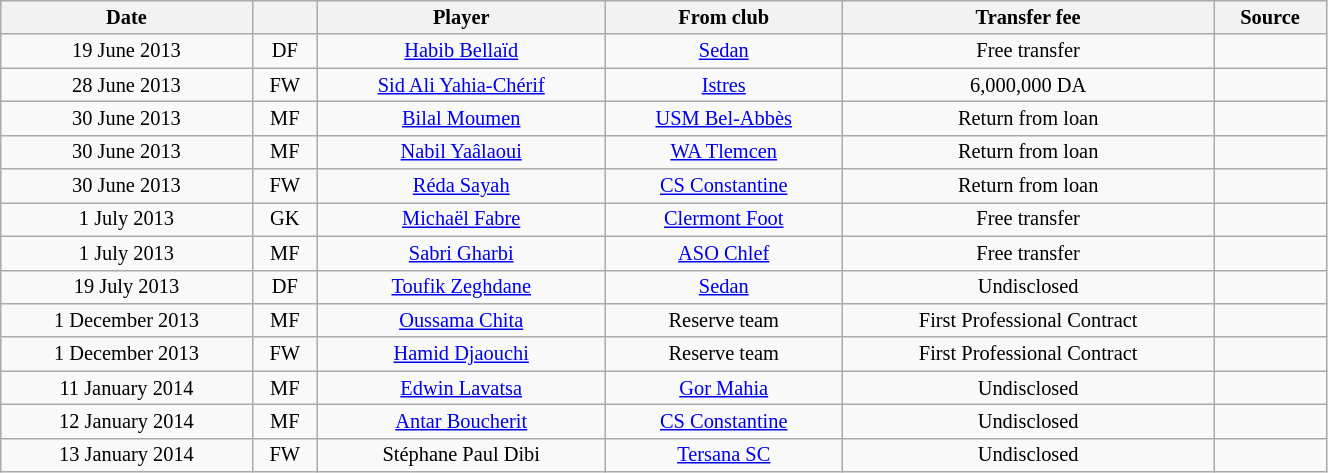<table class="wikitable sortable" style="width:70%; text-align:center; font-size:85%; text-align:centre;">
<tr>
<th>Date</th>
<th></th>
<th>Player</th>
<th>From club</th>
<th>Transfer fee</th>
<th>Source</th>
</tr>
<tr>
<td>19 June 2013</td>
<td>DF</td>
<td> <a href='#'>Habib Bellaïd</a></td>
<td> <a href='#'>Sedan</a></td>
<td>Free transfer</td>
<td></td>
</tr>
<tr>
<td>28 June 2013</td>
<td>FW</td>
<td> <a href='#'>Sid Ali Yahia-Chérif</a></td>
<td> <a href='#'>Istres</a></td>
<td>6,000,000 DA</td>
<td></td>
</tr>
<tr>
<td>30 June 2013</td>
<td>MF</td>
<td> <a href='#'>Bilal Moumen</a></td>
<td><a href='#'>USM Bel-Abbès</a></td>
<td>Return from loan</td>
<td></td>
</tr>
<tr>
<td>30 June 2013</td>
<td>MF</td>
<td> <a href='#'>Nabil Yaâlaoui</a></td>
<td><a href='#'>WA Tlemcen</a></td>
<td>Return from loan</td>
<td></td>
</tr>
<tr>
<td>30 June 2013</td>
<td>FW</td>
<td> <a href='#'>Réda Sayah</a></td>
<td><a href='#'>CS Constantine</a></td>
<td>Return from loan</td>
<td></td>
</tr>
<tr>
<td>1 July 2013</td>
<td>GK</td>
<td> <a href='#'>Michaël Fabre</a></td>
<td> <a href='#'>Clermont Foot</a></td>
<td>Free transfer</td>
<td></td>
</tr>
<tr>
<td>1 July 2013</td>
<td>MF</td>
<td> <a href='#'>Sabri Gharbi</a></td>
<td><a href='#'>ASO Chlef</a></td>
<td>Free transfer</td>
<td></td>
</tr>
<tr>
<td>19 July 2013</td>
<td>DF</td>
<td> <a href='#'>Toufik Zeghdane</a></td>
<td> <a href='#'>Sedan</a></td>
<td>Undisclosed</td>
<td></td>
</tr>
<tr>
<td>1 December 2013</td>
<td>MF</td>
<td> <a href='#'>Oussama Chita</a></td>
<td>Reserve team</td>
<td>First Professional Contract</td>
<td></td>
</tr>
<tr>
<td>1 December 2013</td>
<td>FW</td>
<td> <a href='#'>Hamid Djaouchi</a></td>
<td>Reserve team</td>
<td>First Professional Contract</td>
<td></td>
</tr>
<tr>
<td>11 January 2014</td>
<td>MF</td>
<td> <a href='#'>Edwin Lavatsa</a></td>
<td> <a href='#'>Gor Mahia</a></td>
<td>Undisclosed</td>
<td></td>
</tr>
<tr>
<td>12 January 2014</td>
<td>MF</td>
<td> <a href='#'>Antar Boucherit</a></td>
<td><a href='#'>CS Constantine</a></td>
<td>Undisclosed</td>
<td></td>
</tr>
<tr>
<td>13 January 2014</td>
<td>FW</td>
<td> Stéphane Paul Dibi</td>
<td> <a href='#'>Tersana SC</a></td>
<td>Undisclosed</td>
<td></td>
</tr>
</table>
